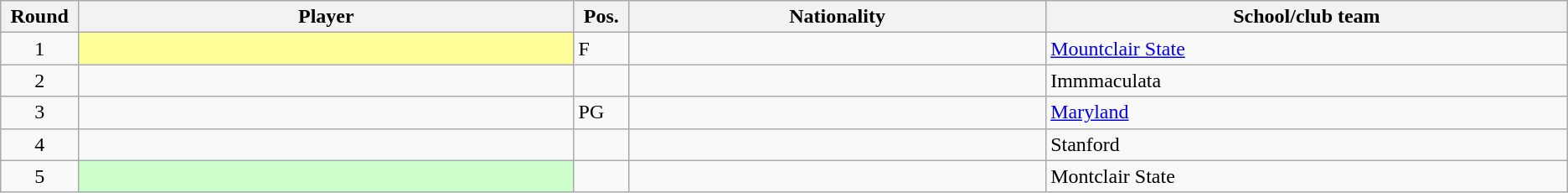<table class="wikitable sortable">
<tr>
<th width="1%">Round</th>
<th width="19%">Player</th>
<th width="1%">Pos.</th>
<th width="16%">Nationality</th>
<th width="20%">School/club team</th>
</tr>
<tr>
<td align=center>1</td>
<td bgcolor="#FFFF99"></td>
<td>F</td>
<td></td>
<td><a href='#'>Mountclair State</a></td>
</tr>
<tr>
<td align=center>2</td>
<td></td>
<td></td>
<td></td>
<td>Immmaculata</td>
</tr>
<tr>
<td align=center>3</td>
<td></td>
<td>PG</td>
<td></td>
<td><a href='#'>Maryland</a></td>
</tr>
<tr>
<td align=center>4</td>
<td></td>
<td></td>
<td></td>
<td>Stanford</td>
</tr>
<tr>
<td align=center>5</td>
<td bgcolor="#CCFFCC"></td>
<td></td>
<td></td>
<td>Montclair State</td>
</tr>
</table>
